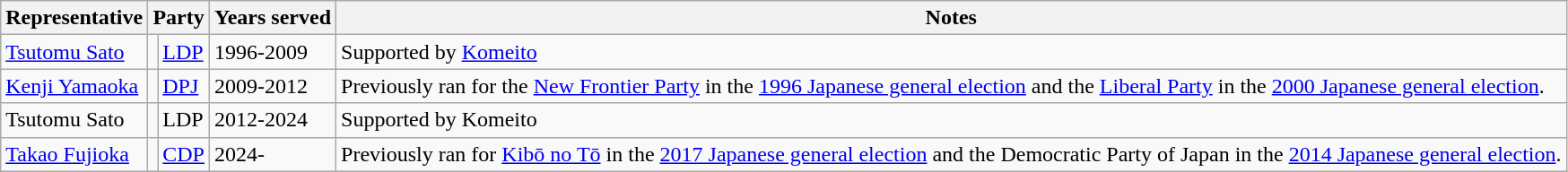<table class="wikitable">
<tr>
<th>Representative</th>
<th colspan="2">Party</th>
<th>Years served</th>
<th>Notes</th>
</tr>
<tr>
<td><a href='#'>Tsutomu Sato</a></td>
<td bgcolor=></td>
<td><a href='#'>LDP</a></td>
<td>1996-2009</td>
<td>Supported by <a href='#'>Komeito</a></td>
</tr>
<tr>
<td><a href='#'>Kenji Yamaoka</a></td>
<td bgcolor=></td>
<td><a href='#'>DPJ</a></td>
<td>2009-2012</td>
<td>Previously ran for the <a href='#'>New Frontier Party</a> in the <a href='#'>1996 Japanese general election</a> and the <a href='#'>Liberal Party</a> in the <a href='#'>2000 Japanese general election</a>.</td>
</tr>
<tr>
<td>Tsutomu Sato</td>
<td bgcolor=></td>
<td>LDP</td>
<td>2012-2024</td>
<td>Supported by Komeito</td>
</tr>
<tr>
<td><a href='#'>Takao Fujioka</a></td>
<td bgcolor=></td>
<td><a href='#'>CDP</a></td>
<td>2024-</td>
<td>Previously ran for <a href='#'>Kibō no Tō</a> in the <a href='#'>2017 Japanese general election</a> and the Democratic Party of Japan in the <a href='#'>2014 Japanese general election</a>.</td>
</tr>
</table>
